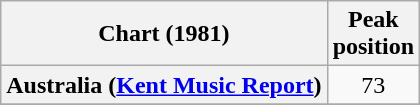<table class="wikitable sortable plainrowheaders" style="text-align:center">
<tr>
<th>Chart (1981)</th>
<th>Peak<br>position</th>
</tr>
<tr>
<th scope="row">Australia (<a href='#'>Kent Music Report</a>)</th>
<td>73</td>
</tr>
<tr>
</tr>
<tr>
</tr>
</table>
